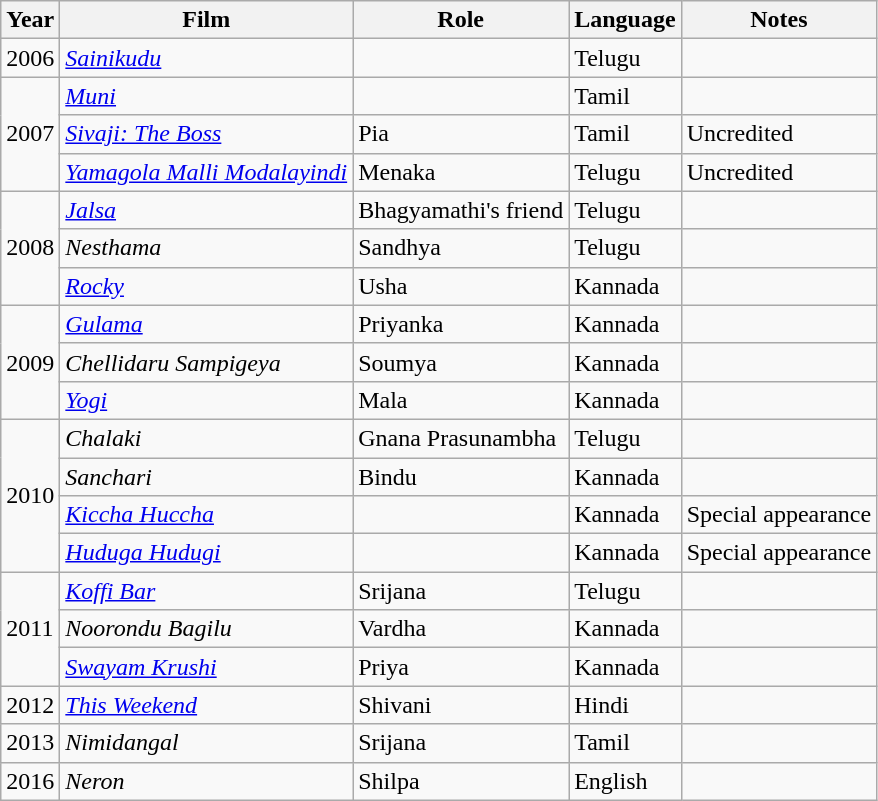<table class="wikitable sortable">
<tr>
<th>Year</th>
<th>Film</th>
<th>Role</th>
<th>Language</th>
<th>Notes</th>
</tr>
<tr>
<td>2006</td>
<td><em><a href='#'>Sainikudu</a></em></td>
<td></td>
<td>Telugu</td>
<td></td>
</tr>
<tr>
<td rowspan="3">2007</td>
<td><em><a href='#'>Muni</a></em></td>
<td></td>
<td>Tamil</td>
<td></td>
</tr>
<tr>
<td><em><a href='#'>Sivaji: The Boss</a></em></td>
<td>Pia</td>
<td>Tamil</td>
<td>Uncredited</td>
</tr>
<tr>
<td><em><a href='#'>Yamagola Malli Modalayindi</a></em></td>
<td>Menaka</td>
<td>Telugu</td>
<td>Uncredited</td>
</tr>
<tr>
<td rowspan="3">2008</td>
<td><em><a href='#'>Jalsa</a></em></td>
<td>Bhagyamathi's friend</td>
<td>Telugu</td>
<td></td>
</tr>
<tr>
<td><em>Nesthama</em></td>
<td>Sandhya</td>
<td>Telugu</td>
<td></td>
</tr>
<tr>
<td><em><a href='#'>Rocky</a></em></td>
<td>Usha</td>
<td>Kannada</td>
<td></td>
</tr>
<tr>
<td rowspan="3">2009</td>
<td><em><a href='#'>Gulama</a></em></td>
<td>Priyanka</td>
<td>Kannada</td>
<td></td>
</tr>
<tr>
<td><em>Chellidaru Sampigeya</em></td>
<td>Soumya</td>
<td>Kannada</td>
<td></td>
</tr>
<tr>
<td><em><a href='#'>Yogi</a></em></td>
<td>Mala</td>
<td>Kannada</td>
<td></td>
</tr>
<tr>
<td rowspan="4">2010</td>
<td><em>Chalaki</em></td>
<td>Gnana Prasunambha</td>
<td>Telugu</td>
<td></td>
</tr>
<tr>
<td><em>Sanchari</em></td>
<td>Bindu</td>
<td>Kannada</td>
<td></td>
</tr>
<tr>
<td><em><a href='#'>Kiccha Huccha</a></em></td>
<td></td>
<td>Kannada</td>
<td>Special appearance</td>
</tr>
<tr>
<td><em><a href='#'>Huduga Hudugi</a></em></td>
<td></td>
<td>Kannada</td>
<td>Special appearance</td>
</tr>
<tr>
<td rowspan="3">2011</td>
<td><em><a href='#'>Koffi Bar</a></em></td>
<td>Srijana</td>
<td>Telugu</td>
<td></td>
</tr>
<tr>
<td><em>Noorondu Bagilu</em></td>
<td>Vardha</td>
<td>Kannada</td>
<td></td>
</tr>
<tr>
<td><em><a href='#'>Swayam Krushi</a></em></td>
<td>Priya</td>
<td>Kannada</td>
<td></td>
</tr>
<tr>
<td>2012</td>
<td><em><a href='#'>This Weekend</a></em></td>
<td>Shivani</td>
<td>Hindi</td>
<td></td>
</tr>
<tr>
<td>2013</td>
<td><em>Nimidangal</em></td>
<td>Srijana</td>
<td>Tamil</td>
<td></td>
</tr>
<tr>
<td>2016</td>
<td><em>Neron</em></td>
<td>Shilpa</td>
<td>English</td>
<td></td>
</tr>
</table>
